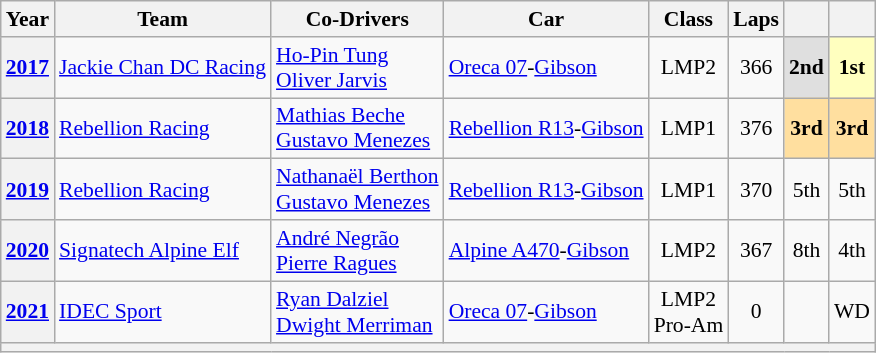<table class="wikitable" style="text-align:center; font-size:90%">
<tr>
<th>Year</th>
<th>Team</th>
<th>Co-Drivers</th>
<th>Car</th>
<th>Class</th>
<th>Laps</th>
<th></th>
<th></th>
</tr>
<tr>
<th><a href='#'>2017</a></th>
<td align="left"> <a href='#'>Jackie Chan DC Racing</a></td>
<td align="left"> <a href='#'>Ho-Pin Tung</a><br> <a href='#'>Oliver Jarvis</a></td>
<td align="left"><a href='#'>Oreca 07</a>-<a href='#'>Gibson</a></td>
<td>LMP2</td>
<td>366</td>
<td style="background:#DFDFDF;"><strong>2nd</strong></td>
<td style="background:#FFFFBF;"><strong>1st</strong></td>
</tr>
<tr>
<th><a href='#'>2018</a></th>
<td align="left"> <a href='#'>Rebellion Racing</a></td>
<td align="left"> <a href='#'>Mathias Beche</a><br> <a href='#'>Gustavo Menezes</a></td>
<td align="left"><a href='#'>Rebellion R13</a>-<a href='#'>Gibson</a></td>
<td>LMP1</td>
<td>376</td>
<td style="background:#FFDF9F;"><strong>3rd</strong></td>
<td style="background:#FFDF9F;"><strong>3rd</strong></td>
</tr>
<tr>
<th><a href='#'>2019</a></th>
<td align="left"> <a href='#'>Rebellion Racing</a></td>
<td align="left"> <a href='#'>Nathanaël Berthon</a><br> <a href='#'>Gustavo Menezes</a></td>
<td align="left"><a href='#'>Rebellion R13</a>-<a href='#'>Gibson</a></td>
<td>LMP1</td>
<td>370</td>
<td>5th</td>
<td>5th</td>
</tr>
<tr>
<th><a href='#'>2020</a></th>
<td align="left"> <a href='#'>Signatech Alpine Elf</a></td>
<td align="left"> <a href='#'>André Negrão</a><br> <a href='#'>Pierre Ragues</a></td>
<td align="left"><a href='#'>Alpine A470</a>-<a href='#'>Gibson</a></td>
<td>LMP2</td>
<td>367</td>
<td>8th</td>
<td>4th</td>
</tr>
<tr>
<th><a href='#'>2021</a></th>
<td align="left"> <a href='#'>IDEC Sport</a></td>
<td align="left"> <a href='#'>Ryan Dalziel</a><br> <a href='#'>Dwight Merriman</a></td>
<td align="left"><a href='#'>Oreca 07</a>-<a href='#'>Gibson</a></td>
<td>LMP2<br>Pro-Am</td>
<td>0</td>
<td></td>
<td>WD</td>
</tr>
<tr>
<th colspan="8"></th>
</tr>
</table>
